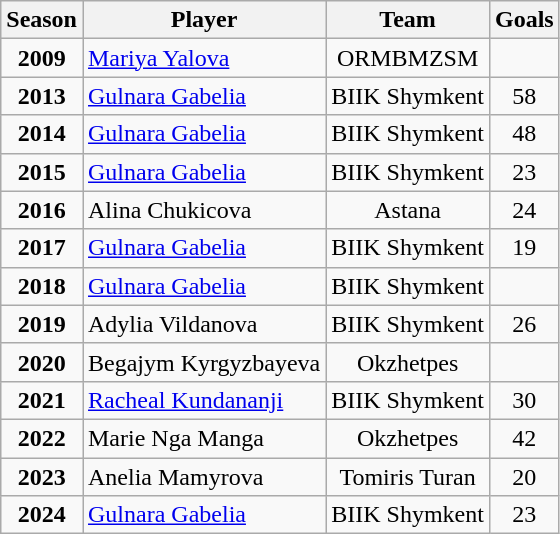<table class=wikitable style="text-align:center;">
<tr>
<th>Season</th>
<th>Player</th>
<th>Team</th>
<th>Goals</th>
</tr>
<tr>
<td><strong>2009</strong></td>
<td align=left> <a href='#'>Mariya Yalova</a></td>
<td>ORMBMZSM</td>
<td></td>
</tr>
<tr>
<td><strong>2013</strong></td>
<td align=left> <a href='#'>Gulnara Gabelia</a></td>
<td>BIIK Shymkent</td>
<td>58</td>
</tr>
<tr>
<td><strong>2014</strong></td>
<td align=left> <a href='#'>Gulnara Gabelia</a></td>
<td>BIIK Shymkent</td>
<td>48</td>
</tr>
<tr>
<td><strong>2015</strong></td>
<td align=left> <a href='#'>Gulnara Gabelia</a></td>
<td>BIIK Shymkent</td>
<td>23</td>
</tr>
<tr>
<td><strong>2016</strong></td>
<td align=left> Alina Chukicova</td>
<td>Astana</td>
<td>24</td>
</tr>
<tr>
<td><strong>2017</strong></td>
<td align=left> <a href='#'>Gulnara Gabelia</a></td>
<td>BIIK Shymkent</td>
<td>19</td>
</tr>
<tr>
<td><strong>2018</strong></td>
<td align=left> <a href='#'>Gulnara Gabelia</a></td>
<td>BIIK Shymkent</td>
<td></td>
</tr>
<tr>
<td><strong>2019</strong></td>
<td align=left> Adylia Vildanova</td>
<td>BIIK Shymkent</td>
<td>26</td>
</tr>
<tr>
<td><strong>2020</strong></td>
<td align=left> Begajym Kyrgyzbayeva</td>
<td>Okzhetpes</td>
<td></td>
</tr>
<tr>
<td><strong>2021</strong></td>
<td align=left> <a href='#'>Racheal Kundananji</a></td>
<td>BIIK Shymkent</td>
<td>30</td>
</tr>
<tr>
<td><strong>2022</strong></td>
<td align=left> Marie Nga Manga</td>
<td>Okzhetpes</td>
<td>42</td>
</tr>
<tr>
<td><strong>2023</strong></td>
<td align=left> Anelia Mamyrova</td>
<td>Tomiris Turan</td>
<td>20</td>
</tr>
<tr>
<td><strong>2024</strong></td>
<td align=left> <a href='#'>Gulnara Gabelia</a></td>
<td>BIIK Shymkent</td>
<td>23</td>
</tr>
</table>
